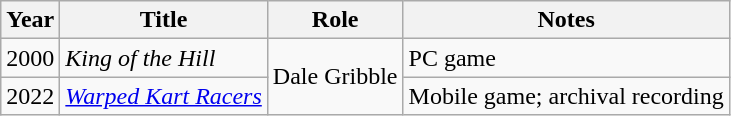<table class="wikitable">
<tr>
<th scope="col">Year</th>
<th scope="col">Title</th>
<th scope="col">Role</th>
<th scope="col">Notes</th>
</tr>
<tr>
<td>2000</td>
<td scope="row"><em>King of the Hill</em></td>
<td rowspan=2>Dale Gribble</td>
<td>PC game</td>
</tr>
<tr>
<td>2022</td>
<td scope="row"><em><a href='#'>Warped Kart Racers</a></em></td>
<td>Mobile game; archival recording</td>
</tr>
</table>
